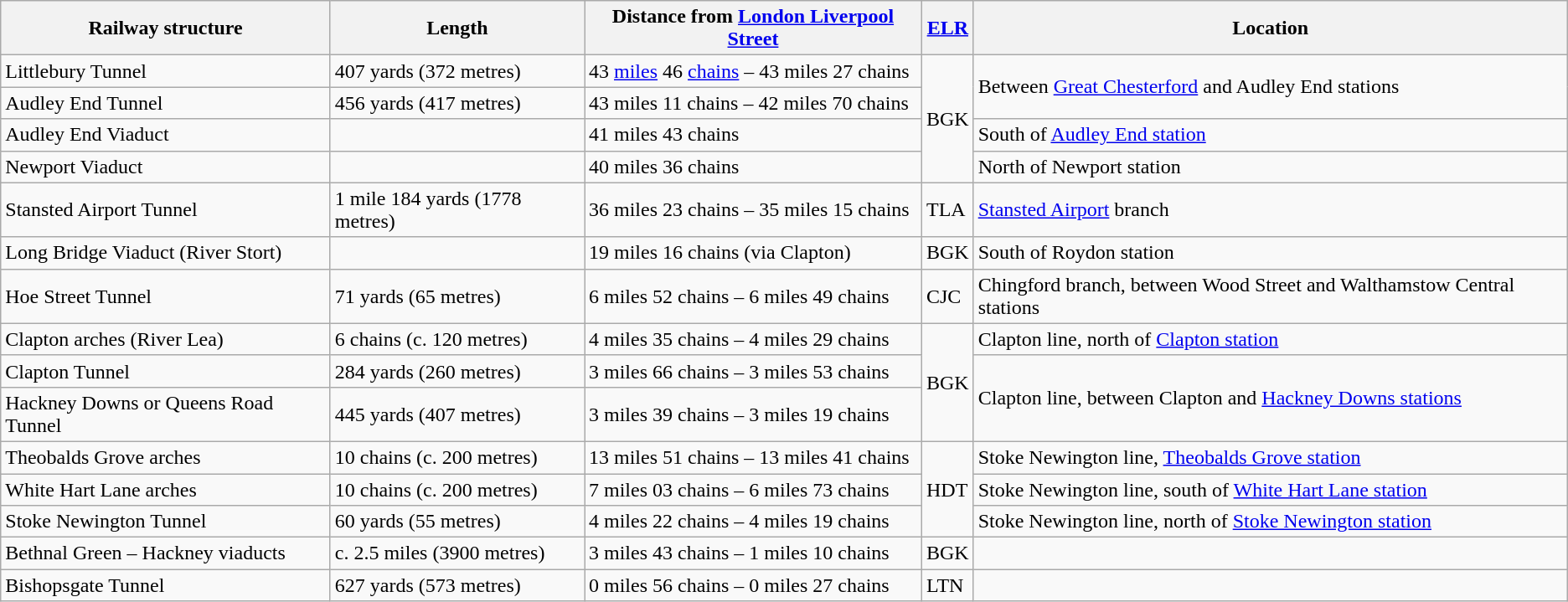<table class="wikitable">
<tr>
<th>Railway structure</th>
<th>Length</th>
<th>Distance from <a href='#'>London Liverpool Street</a></th>
<th><a href='#'>ELR</a></th>
<th>Location</th>
</tr>
<tr>
<td>Littlebury Tunnel</td>
<td>407 yards (372 metres)</td>
<td>43 <a href='#'>miles</a> 46 <a href='#'>chains</a> – 43 miles   27 chains</td>
<td rowspan="4">BGK</td>
<td rowspan="2">Between <a href='#'>Great Chesterford</a> and Audley End stations</td>
</tr>
<tr>
<td>Audley End Tunnel</td>
<td>456 yards (417 metres)</td>
<td>43 miles 11 chains – 42 miles 70 chains</td>
</tr>
<tr>
<td>Audley End Viaduct</td>
<td></td>
<td>41 miles 43 chains</td>
<td>South of <a href='#'>Audley End station</a></td>
</tr>
<tr>
<td>Newport Viaduct</td>
<td></td>
<td>40 miles 36 chains</td>
<td>North of Newport station</td>
</tr>
<tr>
<td>Stansted Airport Tunnel</td>
<td>1 mile 184 yards (1778 metres)</td>
<td>36 miles 23 chains – 35 miles 15 chains</td>
<td>TLA</td>
<td><a href='#'>Stansted Airport</a> branch</td>
</tr>
<tr>
<td>Long Bridge Viaduct (River Stort)</td>
<td></td>
<td>19 miles 16 chains (via Clapton)</td>
<td>BGK</td>
<td>South of Roydon station</td>
</tr>
<tr>
<td>Hoe Street Tunnel</td>
<td>71 yards (65 metres)</td>
<td>6 miles 52 chains – 6 miles 49 chains</td>
<td>CJC</td>
<td>Chingford branch, between Wood Street and Walthamstow Central  stations</td>
</tr>
<tr>
<td>Clapton arches (River Lea)</td>
<td>6 chains (c. 120 metres)</td>
<td>4 miles 35 chains – 4 miles 29 chains</td>
<td rowspan="3">BGK</td>
<td>Clapton line, north of <a href='#'>Clapton station</a></td>
</tr>
<tr>
<td>Clapton Tunnel</td>
<td>284 yards (260 metres)</td>
<td>3 miles 66 chains – 3 miles 53 chains</td>
<td rowspan="2">Clapton line, between Clapton and <a href='#'>Hackney Downs stations</a></td>
</tr>
<tr>
<td>Hackney Downs or Queens Road Tunnel</td>
<td>445 yards (407 metres)</td>
<td>3 miles 39 chains – 3 miles 19 chains</td>
</tr>
<tr>
<td>Theobalds Grove arches</td>
<td>10 chains (c. 200 metres)</td>
<td>13 miles 51 chains – 13 miles 41 chains</td>
<td rowspan="3">HDT</td>
<td>Stoke Newington line, <a href='#'>Theobalds Grove station</a></td>
</tr>
<tr>
<td>White Hart Lane arches</td>
<td>10 chains (c. 200 metres)</td>
<td>7 miles 03 chains – 6 miles 73 chains</td>
<td>Stoke Newington line, south of <a href='#'>White Hart Lane station</a></td>
</tr>
<tr>
<td>Stoke Newington Tunnel</td>
<td>60 yards (55 metres)</td>
<td>4 miles 22 chains – 4 miles 19 chains</td>
<td>Stoke Newington line, north of <a href='#'>Stoke Newington station</a></td>
</tr>
<tr>
<td>Bethnal Green – Hackney viaducts</td>
<td>c. 2.5 miles (3900 metres)</td>
<td>3 miles 43 chains – 1 miles 10 chains</td>
<td>BGK</td>
<td></td>
</tr>
<tr>
<td>Bishopsgate Tunnel</td>
<td>627 yards (573 metres)</td>
<td>0 miles 56 chains – 0 miles 27 chains</td>
<td>LTN</td>
<td></td>
</tr>
</table>
